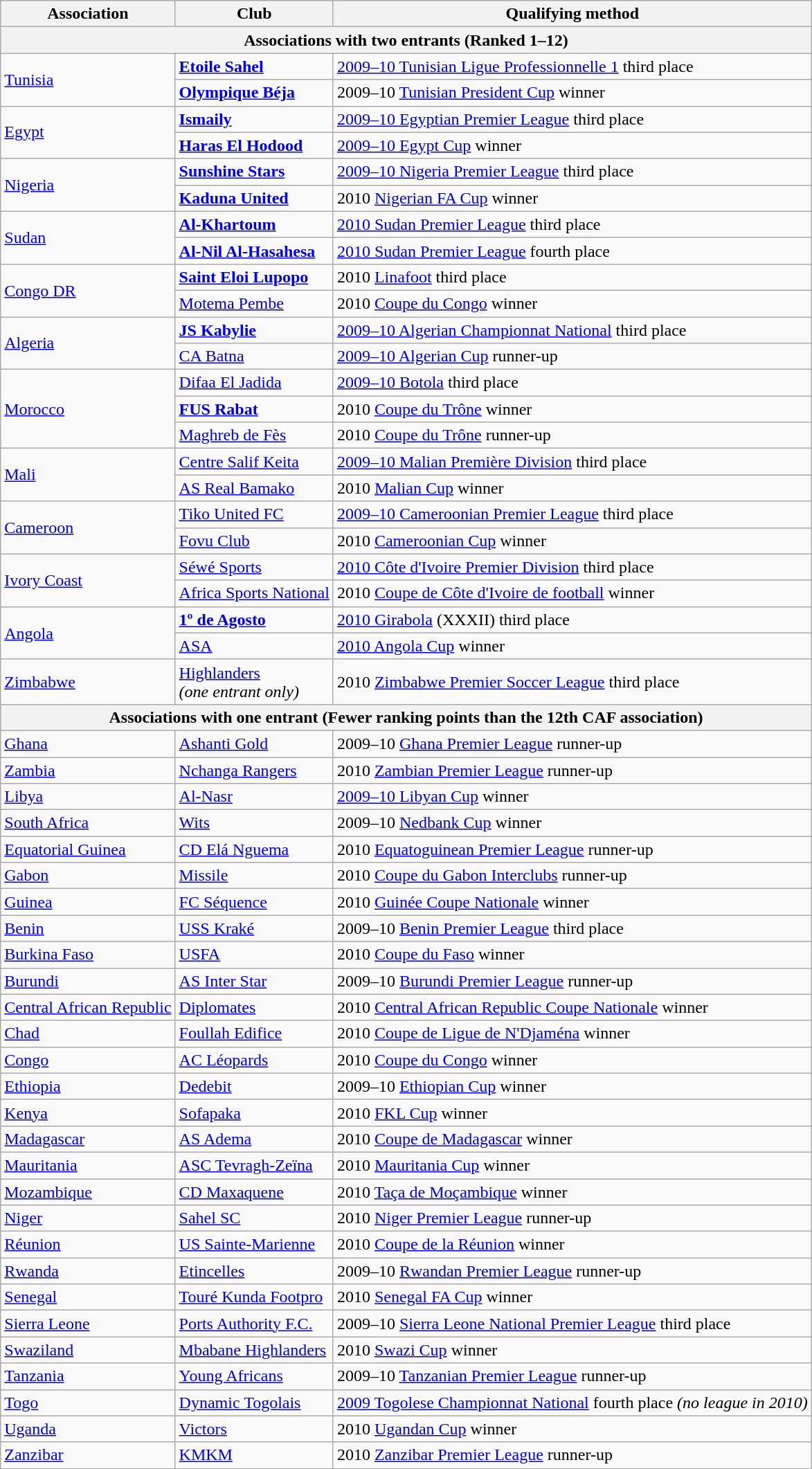<table class="wikitable">
<tr>
<th>Association</th>
<th>Club</th>
<th>Qualifying method</th>
</tr>
<tr>
<th colspan="3">Associations with two entrants (Ranked 1–12)</th>
</tr>
<tr>
<td rowspan="2"> <a href='#'>Tunisia</a><br></td>
<td><strong><a href='#'>Etoile Sahel</a></strong></td>
<td><a href='#'>2009–10 Tunisian Ligue Professionnelle 1</a> third place</td>
</tr>
<tr>
<td><strong><a href='#'>Olympique Béja</a></strong></td>
<td>2009–10 <a href='#'>Tunisian President Cup</a> winner</td>
</tr>
<tr>
<td rowspan="2"> <a href='#'>Egypt</a><br></td>
<td><strong><a href='#'>Ismaily</a></strong></td>
<td><a href='#'>2009–10 Egyptian Premier League</a> third place</td>
</tr>
<tr>
<td><strong><a href='#'>Haras El Hodood</a></strong></td>
<td><a href='#'>2009–10 Egypt Cup</a> winner</td>
</tr>
<tr>
<td rowspan="2"> <a href='#'>Nigeria</a><br></td>
<td><strong><a href='#'>Sunshine Stars</a></strong></td>
<td><a href='#'>2009–10 Nigeria Premier League</a> third place</td>
</tr>
<tr>
<td><strong><a href='#'>Kaduna United</a></strong></td>
<td>2010 <a href='#'>Nigerian FA Cup</a> winner</td>
</tr>
<tr>
<td rowspan="2"> <a href='#'>Sudan</a><br></td>
<td><strong><a href='#'>Al-Khartoum</a></strong></td>
<td><a href='#'>2010 Sudan Premier League</a> third place</td>
</tr>
<tr>
<td><strong><a href='#'>Al-Nil Al-Hasahesa</a></strong></td>
<td><a href='#'>2010 Sudan Premier League</a> fourth place</td>
</tr>
<tr>
<td rowspan="2"> <a href='#'>Congo DR</a><br></td>
<td><strong><a href='#'>Saint Eloi Lupopo</a></strong></td>
<td>2010 <a href='#'>Linafoot</a> third place</td>
</tr>
<tr>
<td><a href='#'>Motema Pembe</a></td>
<td>2010 <a href='#'>Coupe du Congo</a> winner</td>
</tr>
<tr>
<td rowspan="2"> <a href='#'>Algeria</a><br></td>
<td><strong><a href='#'>JS Kabylie</a></strong></td>
<td><a href='#'>2009–10 Algerian Championnat National</a> third place</td>
</tr>
<tr>
<td><a href='#'>CA Batna</a></td>
<td><a href='#'>2009–10 Algerian Cup</a> runner-up</td>
</tr>
<tr>
<td rowspan="3"> <a href='#'>Morocco</a><br></td>
<td><a href='#'>Difaa El Jadida</a></td>
<td><a href='#'>2009–10 Botola</a> third place</td>
</tr>
<tr>
<td><strong><a href='#'>FUS Rabat</a></strong></td>
<td>2010 <a href='#'>Coupe du Trône</a> winner</td>
</tr>
<tr>
<td><a href='#'>Maghreb de Fès</a></td>
<td>2010 <a href='#'>Coupe du Trône</a> runner-up</td>
</tr>
<tr>
<td rowspan="2"> <a href='#'>Mali</a><br></td>
<td><a href='#'>Centre Salif Keita</a></td>
<td><a href='#'>2009–10 Malian Première Division</a> third place</td>
</tr>
<tr>
<td><a href='#'>AS Real Bamako</a></td>
<td>2010 <a href='#'>Malian Cup</a> winner</td>
</tr>
<tr>
<td rowspan="2"> <a href='#'>Cameroon</a><br></td>
<td><a href='#'>Tiko United FC</a></td>
<td><a href='#'>2009–10 Cameroonian Premier League</a> third place</td>
</tr>
<tr>
<td><a href='#'>Fovu Club</a></td>
<td>2010 <a href='#'>Cameroonian Cup</a> winner</td>
</tr>
<tr>
<td rowspan="2"> <a href='#'>Ivory Coast</a><br></td>
<td><a href='#'>Séwé Sports</a></td>
<td><a href='#'>2010 Côte d'Ivoire Premier Division</a> third place</td>
</tr>
<tr>
<td><a href='#'>Africa Sports National</a></td>
<td>2010 <a href='#'>Coupe de Côte d'Ivoire de football</a> winner</td>
</tr>
<tr>
<td rowspan="2"> <a href='#'>Angola</a><br></td>
<td><strong><a href='#'>1º de Agosto</a></strong></td>
<td><a href='#'>2010 Girabola</a> (XXXII) third place</td>
</tr>
<tr>
<td><a href='#'>ASA</a></td>
<td><a href='#'>2010 Angola Cup</a> winner</td>
</tr>
<tr>
<td rowspan="1"> <a href='#'>Zimbabwe</a><br></td>
<td><a href='#'>Highlanders</a><br><em>(one entrant only)</em></td>
<td>2010 <a href='#'>Zimbabwe Premier Soccer League</a> third place</td>
</tr>
<tr>
<th colspan="3">Associations with one entrant (Fewer ranking points than the 12th CAF association)</th>
</tr>
<tr>
<td rowspan="1"> <a href='#'>Ghana</a><br></td>
<td><a href='#'>Ashanti Gold</a></td>
<td>2009–10 <a href='#'>Ghana Premier League</a> runner-up</td>
</tr>
<tr>
<td rowspan="1"> <a href='#'>Zambia</a><br></td>
<td><a href='#'>Nchanga Rangers</a></td>
<td>2010 <a href='#'>Zambian Premier League</a> runner-up</td>
</tr>
<tr>
<td rowspan="1"> <a href='#'>Libya</a><br></td>
<td><a href='#'>Al-Nasr</a></td>
<td><a href='#'>2009–10 Libyan Cup</a> winner</td>
</tr>
<tr>
<td rowspan="1"> <a href='#'>South Africa</a><br></td>
<td><a href='#'>Wits</a></td>
<td>2009–10 <a href='#'>Nedbank Cup</a> winner</td>
</tr>
<tr>
<td rowspan="1"> <a href='#'>Equatorial Guinea</a><br></td>
<td><a href='#'>CD Elá Nguema</a></td>
<td>2010 <a href='#'>Equatoguinean Premier League</a> runner-up</td>
</tr>
<tr>
<td rowspan="1"> <a href='#'>Gabon</a><br></td>
<td><a href='#'>Missile</a></td>
<td>2010 <a href='#'>Coupe du Gabon Interclubs</a> runner-up</td>
</tr>
<tr>
<td rowspan="1"> <a href='#'>Guinea</a><br></td>
<td><a href='#'>FC Séquence</a></td>
<td>2010 <a href='#'>Guinée Coupe Nationale</a> winner</td>
</tr>
<tr>
<td rowspan="1"> <a href='#'>Benin</a></td>
<td><a href='#'>USS Kraké</a></td>
<td>2009–10 <a href='#'>Benin Premier League</a> third place</td>
</tr>
<tr>
<td rowspan="1"> <a href='#'>Burkina Faso</a></td>
<td><a href='#'>USFA</a></td>
<td>2010 <a href='#'>Coupe du Faso</a> winner</td>
</tr>
<tr>
<td rowspan="1"> <a href='#'>Burundi</a></td>
<td><a href='#'>AS Inter Star</a></td>
<td>2009–10 <a href='#'>Burundi Premier League</a> runner-up</td>
</tr>
<tr>
<td rowspan="1"> <a href='#'>Central African Republic</a></td>
<td><a href='#'>Diplomates</a></td>
<td>2010 <a href='#'>Central African Republic Coupe Nationale</a> winner</td>
</tr>
<tr>
<td rowspan="1"> <a href='#'>Chad</a></td>
<td><a href='#'>Foullah Edifice</a></td>
<td>2010 <a href='#'>Coupe de Ligue de N'Djaména</a> winner</td>
</tr>
<tr>
<td rowspan="1"> <a href='#'>Congo</a></td>
<td><a href='#'>AC Léopards</a></td>
<td>2010 <a href='#'>Coupe du Congo</a> winner</td>
</tr>
<tr>
<td rowspan="1"> <a href='#'>Ethiopia</a></td>
<td><a href='#'>Dedebit</a></td>
<td>2009–10 <a href='#'>Ethiopian Cup</a> winner</td>
</tr>
<tr>
<td rowspan="1"> <a href='#'>Kenya</a></td>
<td><a href='#'>Sofapaka</a></td>
<td>2010 <a href='#'>FKL Cup</a> winner</td>
</tr>
<tr>
<td rowspan="1"> <a href='#'>Madagascar</a></td>
<td><a href='#'>AS Adema</a></td>
<td>2010 <a href='#'>Coupe de Madagascar</a> winner</td>
</tr>
<tr>
<td rowspan="1"> <a href='#'>Mauritania</a></td>
<td><a href='#'>ASC Tevragh-Zeïna</a></td>
<td>2010 <a href='#'>Mauritania Cup</a> winner</td>
</tr>
<tr>
<td rowspan="1"> <a href='#'>Mozambique</a></td>
<td><a href='#'>CD Maxaquene</a></td>
<td>2010 <a href='#'>Taça de Moçambique</a> winner</td>
</tr>
<tr>
<td rowspan="1"> <a href='#'>Niger</a></td>
<td><a href='#'>Sahel SC</a></td>
<td>2010 <a href='#'>Niger Premier League</a> runner-up</td>
</tr>
<tr>
<td rowspan="1"> <a href='#'>Réunion</a></td>
<td><a href='#'>US Sainte-Marienne</a></td>
<td>2010 <a href='#'>Coupe de la Réunion</a> winner</td>
</tr>
<tr>
<td rowspan="1"> <a href='#'>Rwanda</a></td>
<td><a href='#'>Etincelles</a></td>
<td>2009–10 <a href='#'>Rwandan Premier League</a> runner-up</td>
</tr>
<tr>
<td rowspan="1"> <a href='#'>Senegal</a></td>
<td><a href='#'>Touré Kunda Footpro</a></td>
<td>2010 <a href='#'>Senegal FA Cup</a> winner</td>
</tr>
<tr>
<td rowspan="1"> <a href='#'>Sierra Leone</a></td>
<td><a href='#'>Ports Authority F.C.</a></td>
<td>2009–10 <a href='#'>Sierra Leone National Premier League</a> third place</td>
</tr>
<tr>
<td rowspan="1"> <a href='#'>Swaziland</a></td>
<td><a href='#'>Mbabane Highlanders</a></td>
<td>2010 <a href='#'>Swazi Cup</a> winner</td>
</tr>
<tr>
<td rowspan="1"> <a href='#'>Tanzania</a></td>
<td><a href='#'>Young Africans</a></td>
<td>2009–10 <a href='#'>Tanzanian Premier League</a> runner-up</td>
</tr>
<tr>
<td rowspan="1"> <a href='#'>Togo</a></td>
<td><a href='#'>Dynamic Togolais</a></td>
<td><a href='#'>2009 Togolese Championnat National</a> fourth place <em>(no league in 2010)</em></td>
</tr>
<tr>
<td rowspan="1"> <a href='#'>Uganda</a></td>
<td><a href='#'>Victors</a></td>
<td>2010 <a href='#'>Ugandan Cup</a> winner</td>
</tr>
<tr>
<td rowspan="1"> <a href='#'>Zanzibar</a></td>
<td><a href='#'>KMKM</a></td>
<td>2010 <a href='#'>Zanzibar Premier League</a> runner-up</td>
</tr>
</table>
